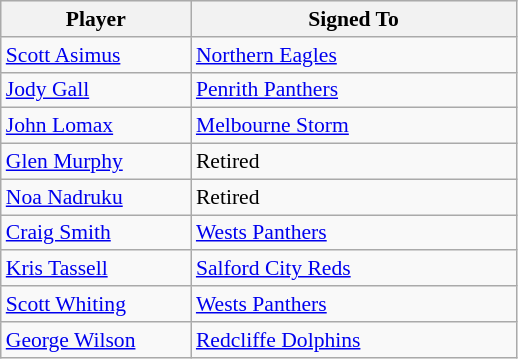<table class="wikitable" style="font-size:90%">
<tr style="background:#efefef;">
<th style="width:120px;">Player</th>
<th style="width:210px;">Signed To</th>
</tr>
<tr>
<td><a href='#'>Scott Asimus</a></td>
<td> <a href='#'>Northern Eagles</a></td>
</tr>
<tr>
<td><a href='#'>Jody Gall</a></td>
<td> <a href='#'>Penrith Panthers</a></td>
</tr>
<tr>
<td><a href='#'>John Lomax</a></td>
<td> <a href='#'>Melbourne Storm</a></td>
</tr>
<tr>
<td><a href='#'>Glen Murphy</a></td>
<td>Retired</td>
</tr>
<tr>
<td><a href='#'>Noa Nadruku</a></td>
<td>Retired</td>
</tr>
<tr>
<td><a href='#'>Craig Smith</a></td>
<td> <a href='#'>Wests Panthers</a></td>
</tr>
<tr>
<td><a href='#'>Kris Tassell</a></td>
<td> <a href='#'>Salford City Reds</a></td>
</tr>
<tr>
<td><a href='#'>Scott Whiting</a></td>
<td> <a href='#'>Wests Panthers</a></td>
</tr>
<tr>
<td><a href='#'>George Wilson</a></td>
<td> <a href='#'>Redcliffe Dolphins</a></td>
</tr>
</table>
